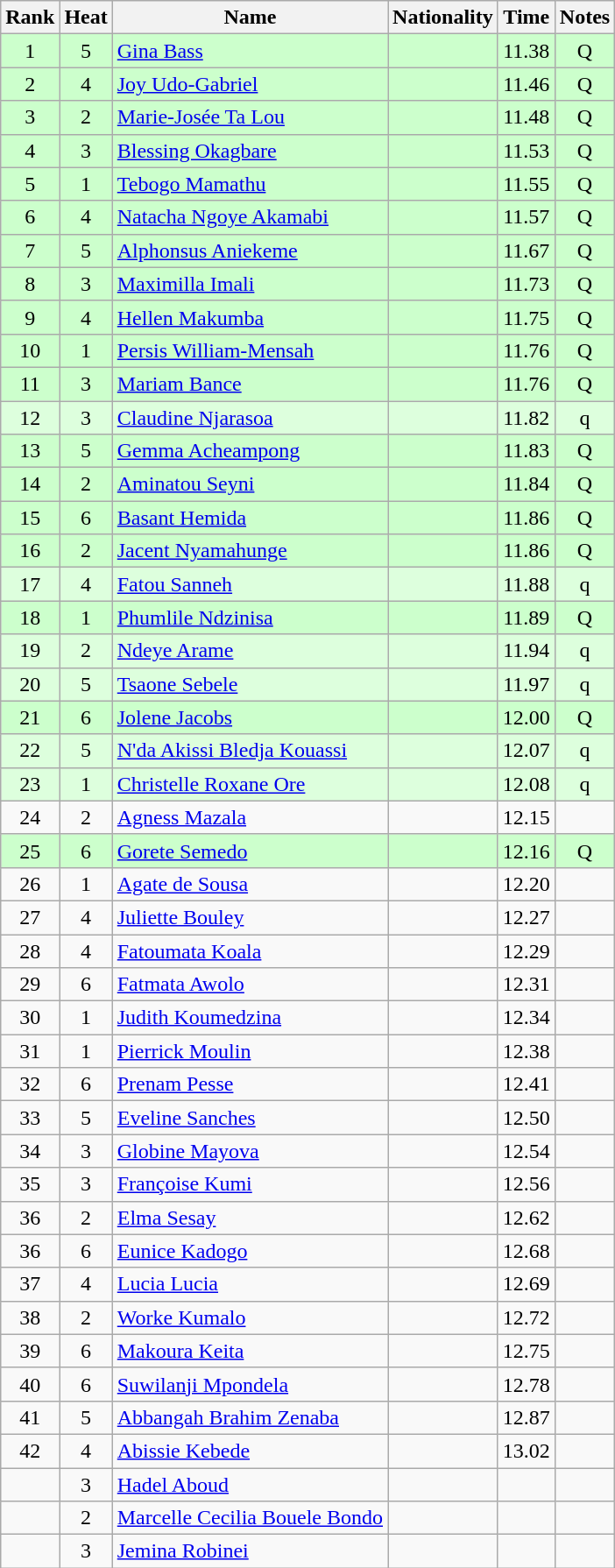<table class="wikitable sortable" style="text-align:center">
<tr>
<th>Rank</th>
<th>Heat</th>
<th>Name</th>
<th>Nationality</th>
<th>Time</th>
<th>Notes</th>
</tr>
<tr bgcolor=ccffcc>
<td>1</td>
<td>5</td>
<td align=left><a href='#'>Gina Bass</a></td>
<td align=left></td>
<td>11.38</td>
<td>Q</td>
</tr>
<tr bgcolor=ccffcc>
<td>2</td>
<td>4</td>
<td align=left><a href='#'>Joy Udo-Gabriel</a></td>
<td align=left></td>
<td>11.46</td>
<td>Q</td>
</tr>
<tr bgcolor=ccffcc>
<td>3</td>
<td>2</td>
<td align=left><a href='#'>Marie-Josée Ta Lou</a></td>
<td align=left></td>
<td>11.48</td>
<td>Q</td>
</tr>
<tr bgcolor=ccffcc>
<td>4</td>
<td>3</td>
<td align=left><a href='#'>Blessing Okagbare</a></td>
<td align=left></td>
<td>11.53</td>
<td>Q</td>
</tr>
<tr bgcolor=ccffcc>
<td>5</td>
<td>1</td>
<td align=left><a href='#'>Tebogo Mamathu</a></td>
<td align=left></td>
<td>11.55</td>
<td>Q</td>
</tr>
<tr bgcolor=ccffcc>
<td>6</td>
<td>4</td>
<td align=left><a href='#'>Natacha Ngoye Akamabi</a></td>
<td align=left></td>
<td>11.57</td>
<td>Q</td>
</tr>
<tr bgcolor=ccffcc>
<td>7</td>
<td>5</td>
<td align=left><a href='#'>Alphonsus Aniekeme</a></td>
<td align=left></td>
<td>11.67</td>
<td>Q</td>
</tr>
<tr bgcolor=ccffcc>
<td>8</td>
<td>3</td>
<td align=left><a href='#'>Maximilla Imali</a></td>
<td align=left></td>
<td>11.73</td>
<td>Q</td>
</tr>
<tr bgcolor=ccffcc>
<td>9</td>
<td>4</td>
<td align=left><a href='#'>Hellen Makumba</a></td>
<td align=left></td>
<td>11.75</td>
<td>Q</td>
</tr>
<tr bgcolor=ccffcc>
<td>10</td>
<td>1</td>
<td align=left><a href='#'>Persis William-Mensah</a></td>
<td align=left></td>
<td>11.76</td>
<td>Q</td>
</tr>
<tr bgcolor=ccffcc>
<td>11</td>
<td>3</td>
<td align=left><a href='#'>Mariam Bance</a></td>
<td align=left></td>
<td>11.76</td>
<td>Q</td>
</tr>
<tr bgcolor=ddffdd>
<td>12</td>
<td>3</td>
<td align=left><a href='#'>Claudine Njarasoa</a></td>
<td align=left></td>
<td>11.82</td>
<td>q</td>
</tr>
<tr bgcolor=ccffcc>
<td>13</td>
<td>5</td>
<td align=left><a href='#'>Gemma Acheampong</a></td>
<td align=left></td>
<td>11.83</td>
<td>Q</td>
</tr>
<tr bgcolor=ccffcc>
<td>14</td>
<td>2</td>
<td align=left><a href='#'>Aminatou Seyni</a></td>
<td align=left></td>
<td>11.84</td>
<td>Q</td>
</tr>
<tr bgcolor=ccffcc>
<td>15</td>
<td>6</td>
<td align=left><a href='#'>Basant Hemida</a></td>
<td align=left></td>
<td>11.86</td>
<td>Q</td>
</tr>
<tr bgcolor=ccffcc>
<td>16</td>
<td>2</td>
<td align=left><a href='#'>Jacent Nyamahunge</a></td>
<td align=left></td>
<td>11.86</td>
<td>Q</td>
</tr>
<tr bgcolor=ddffdd>
<td>17</td>
<td>4</td>
<td align=left><a href='#'>Fatou Sanneh</a></td>
<td align=left></td>
<td>11.88</td>
<td>q</td>
</tr>
<tr bgcolor=ccffcc>
<td>18</td>
<td>1</td>
<td align=left><a href='#'>Phumlile Ndzinisa</a></td>
<td align=left></td>
<td>11.89</td>
<td>Q</td>
</tr>
<tr bgcolor=ddffdd>
<td>19</td>
<td>2</td>
<td align=left><a href='#'>Ndeye Arame</a></td>
<td align=left></td>
<td>11.94</td>
<td>q</td>
</tr>
<tr bgcolor=ddffdd>
<td>20</td>
<td>5</td>
<td align=left><a href='#'>Tsaone Sebele</a></td>
<td align=left></td>
<td>11.97</td>
<td>q</td>
</tr>
<tr bgcolor=ccffcc>
<td>21</td>
<td>6</td>
<td align=left><a href='#'>Jolene Jacobs</a></td>
<td align=left></td>
<td>12.00</td>
<td>Q</td>
</tr>
<tr bgcolor=ddffdd>
<td>22</td>
<td>5</td>
<td align=left><a href='#'>N'da Akissi Bledja Kouassi</a></td>
<td align=left></td>
<td>12.07</td>
<td>q</td>
</tr>
<tr bgcolor=ddffdd>
<td>23</td>
<td>1</td>
<td align=left><a href='#'>Christelle Roxane Ore</a></td>
<td align=left></td>
<td>12.08</td>
<td>q</td>
</tr>
<tr>
<td>24</td>
<td>2</td>
<td align=left><a href='#'>Agness Mazala</a></td>
<td align=left></td>
<td>12.15</td>
<td></td>
</tr>
<tr bgcolor=ccffcc>
<td>25</td>
<td>6</td>
<td align=left><a href='#'>Gorete Semedo</a></td>
<td align=left></td>
<td>12.16</td>
<td>Q</td>
</tr>
<tr>
<td>26</td>
<td>1</td>
<td align=left><a href='#'>Agate de Sousa</a></td>
<td align=left></td>
<td>12.20</td>
<td></td>
</tr>
<tr>
<td>27</td>
<td>4</td>
<td align=left><a href='#'>Juliette Bouley</a></td>
<td align=left></td>
<td>12.27</td>
<td></td>
</tr>
<tr>
<td>28</td>
<td>4</td>
<td align=left><a href='#'>Fatoumata Koala</a></td>
<td align=left></td>
<td>12.29</td>
<td></td>
</tr>
<tr>
<td>29</td>
<td>6</td>
<td align=left><a href='#'>Fatmata Awolo</a></td>
<td align=left></td>
<td>12.31</td>
<td></td>
</tr>
<tr>
<td>30</td>
<td>1</td>
<td align=left><a href='#'>Judith Koumedzina</a></td>
<td align=left></td>
<td>12.34</td>
<td></td>
</tr>
<tr>
<td>31</td>
<td>1</td>
<td align=left><a href='#'>Pierrick Moulin</a></td>
<td align=left></td>
<td>12.38</td>
<td></td>
</tr>
<tr>
<td>32</td>
<td>6</td>
<td align=left><a href='#'>Prenam Pesse</a></td>
<td align=left></td>
<td>12.41</td>
<td></td>
</tr>
<tr>
<td>33</td>
<td>5</td>
<td align=left><a href='#'>Eveline Sanches</a></td>
<td align=left></td>
<td>12.50</td>
<td></td>
</tr>
<tr>
<td>34</td>
<td>3</td>
<td align=left><a href='#'>Globine Mayova</a></td>
<td align=left></td>
<td>12.54</td>
<td></td>
</tr>
<tr>
<td>35</td>
<td>3</td>
<td align=left><a href='#'>Françoise Kumi</a></td>
<td align=left></td>
<td>12.56</td>
<td></td>
</tr>
<tr>
<td>36</td>
<td>2</td>
<td align=left><a href='#'>Elma Sesay</a></td>
<td align=left></td>
<td>12.62</td>
<td></td>
</tr>
<tr>
<td>36</td>
<td>6</td>
<td align=left><a href='#'>Eunice Kadogo</a></td>
<td align=left></td>
<td>12.68</td>
<td></td>
</tr>
<tr>
<td>37</td>
<td>4</td>
<td align=left><a href='#'>Lucia Lucia</a></td>
<td align=left></td>
<td>12.69</td>
<td></td>
</tr>
<tr>
<td>38</td>
<td>2</td>
<td align=left><a href='#'>Worke Kumalo</a></td>
<td align=left></td>
<td>12.72</td>
<td></td>
</tr>
<tr>
<td>39</td>
<td>6</td>
<td align=left><a href='#'>Makoura Keita</a></td>
<td align=left></td>
<td>12.75</td>
<td></td>
</tr>
<tr>
<td>40</td>
<td>6</td>
<td align=left><a href='#'>Suwilanji Mpondela</a></td>
<td align=left></td>
<td>12.78</td>
<td></td>
</tr>
<tr>
<td>41</td>
<td>5</td>
<td align=left><a href='#'>Abbangah Brahim Zenaba</a></td>
<td align=left></td>
<td>12.87</td>
<td></td>
</tr>
<tr>
<td>42</td>
<td>4</td>
<td align=left><a href='#'>Abissie Kebede</a></td>
<td align=left></td>
<td>13.02</td>
<td></td>
</tr>
<tr>
<td></td>
<td>3</td>
<td align=left><a href='#'>Hadel Aboud</a></td>
<td align=left></td>
<td></td>
<td></td>
</tr>
<tr>
<td></td>
<td>2</td>
<td align=left><a href='#'>Marcelle Cecilia Bouele Bondo</a></td>
<td align=left></td>
<td></td>
<td></td>
</tr>
<tr>
<td></td>
<td>3</td>
<td align=left><a href='#'>Jemina Robinei</a></td>
<td align=left></td>
<td></td>
<td></td>
</tr>
</table>
